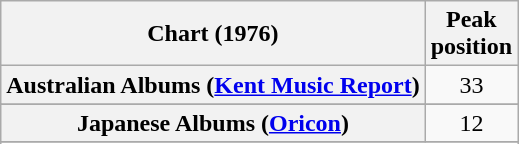<table class="wikitable sortable plainrowheaders">
<tr>
<th>Chart (1976)</th>
<th>Peak<br>position</th>
</tr>
<tr>
<th scope="row">Australian Albums (<a href='#'>Kent Music Report</a>)</th>
<td align="center">33</td>
</tr>
<tr>
</tr>
<tr>
</tr>
<tr>
<th scope="row">Japanese Albums (<a href='#'>Oricon</a>)</th>
<td align="center">12</td>
</tr>
<tr>
</tr>
<tr>
</tr>
<tr>
</tr>
<tr>
</tr>
</table>
